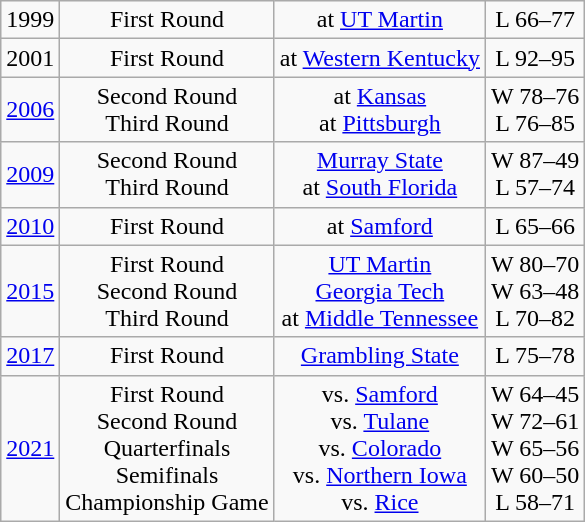<table class="wikitable">
<tr align="center">
<td>1999</td>
<td>First Round</td>
<td>at <a href='#'>UT Martin</a></td>
<td>L 66–77</td>
</tr>
<tr align="center">
<td>2001</td>
<td>First Round</td>
<td>at <a href='#'>Western Kentucky</a></td>
<td>L 92–95</td>
</tr>
<tr align="center">
<td><a href='#'>2006</a></td>
<td>Second Round<br>Third Round</td>
<td>at <a href='#'>Kansas</a><br>at <a href='#'>Pittsburgh</a></td>
<td>W 78–76<br>L 76–85</td>
</tr>
<tr align="center">
<td><a href='#'>2009</a></td>
<td>Second Round<br>Third Round</td>
<td><a href='#'>Murray State</a><br>at <a href='#'>South Florida</a></td>
<td>W 87–49<br>L 57–74</td>
</tr>
<tr align="center">
<td><a href='#'>2010</a></td>
<td>First Round</td>
<td>at <a href='#'>Samford</a></td>
<td>L 65–66</td>
</tr>
<tr align="center">
<td><a href='#'>2015</a></td>
<td>First Round<br>Second Round<br>Third Round</td>
<td><a href='#'>UT Martin</a><br><a href='#'>Georgia Tech</a><br>at <a href='#'>Middle Tennessee</a></td>
<td>W 80–70<br>W 63–48<br>L 70–82</td>
</tr>
<tr align="center">
<td><a href='#'>2017</a></td>
<td>First Round</td>
<td><a href='#'>Grambling State</a></td>
<td>L 75–78</td>
</tr>
<tr align="center">
<td><a href='#'>2021</a></td>
<td>First Round<br>Second Round<br>Quarterfinals<br>Semifinals<br>Championship Game</td>
<td>vs. <a href='#'>Samford</a><br>vs. <a href='#'>Tulane</a><br>vs. <a href='#'>Colorado</a><br>vs. <a href='#'>Northern Iowa</a><br>vs. <a href='#'>Rice</a></td>
<td>W 64–45<br>W 72–61<br>W 65–56<br>W 60–50<br>L 58–71</td>
</tr>
</table>
